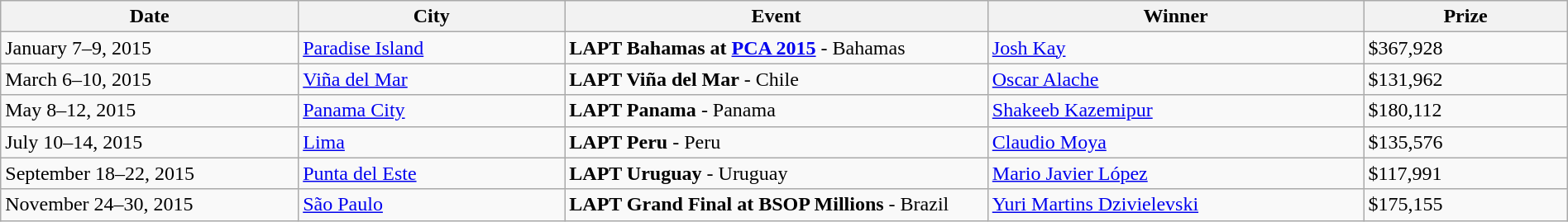<table class="wikitable" width="100%">
<tr>
<th width="19%">Date</th>
<th width="17%">City</th>
<th width="27%">Event</th>
<th width="24%">Winner</th>
<th width="13%">Prize</th>
</tr>
<tr>
<td>January 7–9, 2015</td>
<td> <a href='#'>Paradise Island</a></td>
<td><strong>LAPT Bahamas at <a href='#'>PCA 2015</a></strong> - Bahamas</td>
<td> <a href='#'>Josh Kay</a></td>
<td>$367,928</td>
</tr>
<tr>
<td>March 6–10, 2015</td>
<td> <a href='#'>Viña del Mar</a></td>
<td><strong>LAPT Viña del Mar</strong> - Chile</td>
<td> <a href='#'>Oscar Alache</a></td>
<td>$131,962</td>
</tr>
<tr>
<td>May 8–12, 2015</td>
<td> <a href='#'>Panama City</a></td>
<td><strong>LAPT Panama</strong> - Panama</td>
<td> <a href='#'>Shakeeb Kazemipur</a></td>
<td>$180,112</td>
</tr>
<tr>
<td>July 10–14, 2015</td>
<td> <a href='#'>Lima</a></td>
<td><strong>LAPT Peru</strong> - Peru</td>
<td> <a href='#'>Claudio Moya</a></td>
<td>$135,576</td>
</tr>
<tr>
<td>September 18–22, 2015</td>
<td> <a href='#'>Punta del Este</a></td>
<td><strong>LAPT Uruguay</strong> - Uruguay</td>
<td> <a href='#'>Mario Javier López</a></td>
<td>$117,991</td>
</tr>
<tr>
<td>November 24–30, 2015</td>
<td> <a href='#'>São Paulo</a></td>
<td><strong>LAPT Grand Final at BSOP Millions</strong> - Brazil</td>
<td> <a href='#'>Yuri Martins Dzivielevski</a></td>
<td>$175,155</td>
</tr>
</table>
